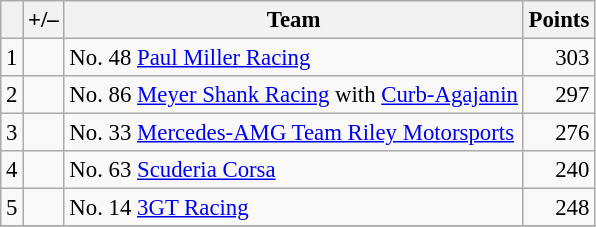<table class="wikitable" style="font-size: 95%;">
<tr>
<th scope="col"></th>
<th scope="col">+/–</th>
<th scope="col">Team</th>
<th scope="col">Points</th>
</tr>
<tr>
<td align=center>1</td>
<td align="left"></td>
<td> No. 48 <a href='#'>Paul Miller Racing</a></td>
<td align=right>303</td>
</tr>
<tr>
<td align=center>2</td>
<td align="left"></td>
<td> No. 86 <a href='#'>Meyer Shank Racing</a> with <a href='#'>Curb-Agajanin</a></td>
<td align=right>297</td>
</tr>
<tr>
<td align=center>3</td>
<td align="left"></td>
<td> No. 33 <a href='#'>Mercedes-AMG Team Riley Motorsports</a></td>
<td align=right>276</td>
</tr>
<tr>
<td align=center>4</td>
<td align="left"></td>
<td> No. 63 <a href='#'>Scuderia Corsa</a></td>
<td align=right>240</td>
</tr>
<tr>
<td align=center>5</td>
<td align="left"></td>
<td> No. 14 <a href='#'>3GT Racing</a></td>
<td align=right>248</td>
</tr>
<tr>
</tr>
</table>
